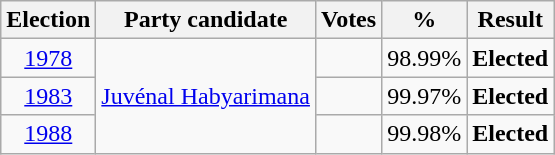<table class=wikitable style=text-align:center>
<tr>
<th>Election</th>
<th>Party candidate</th>
<th>Votes</th>
<th>%</th>
<th>Result</th>
</tr>
<tr>
<td><a href='#'>1978</a></td>
<td rowspan="3"><a href='#'>Juvénal Habyarimana</a></td>
<td></td>
<td>98.99%</td>
<td><strong>Elected</strong> </td>
</tr>
<tr>
<td><a href='#'>1983</a></td>
<td></td>
<td>99.97%</td>
<td><strong>Elected</strong> </td>
</tr>
<tr>
<td><a href='#'>1988</a></td>
<td></td>
<td>99.98%</td>
<td><strong>Elected</strong> </td>
</tr>
</table>
